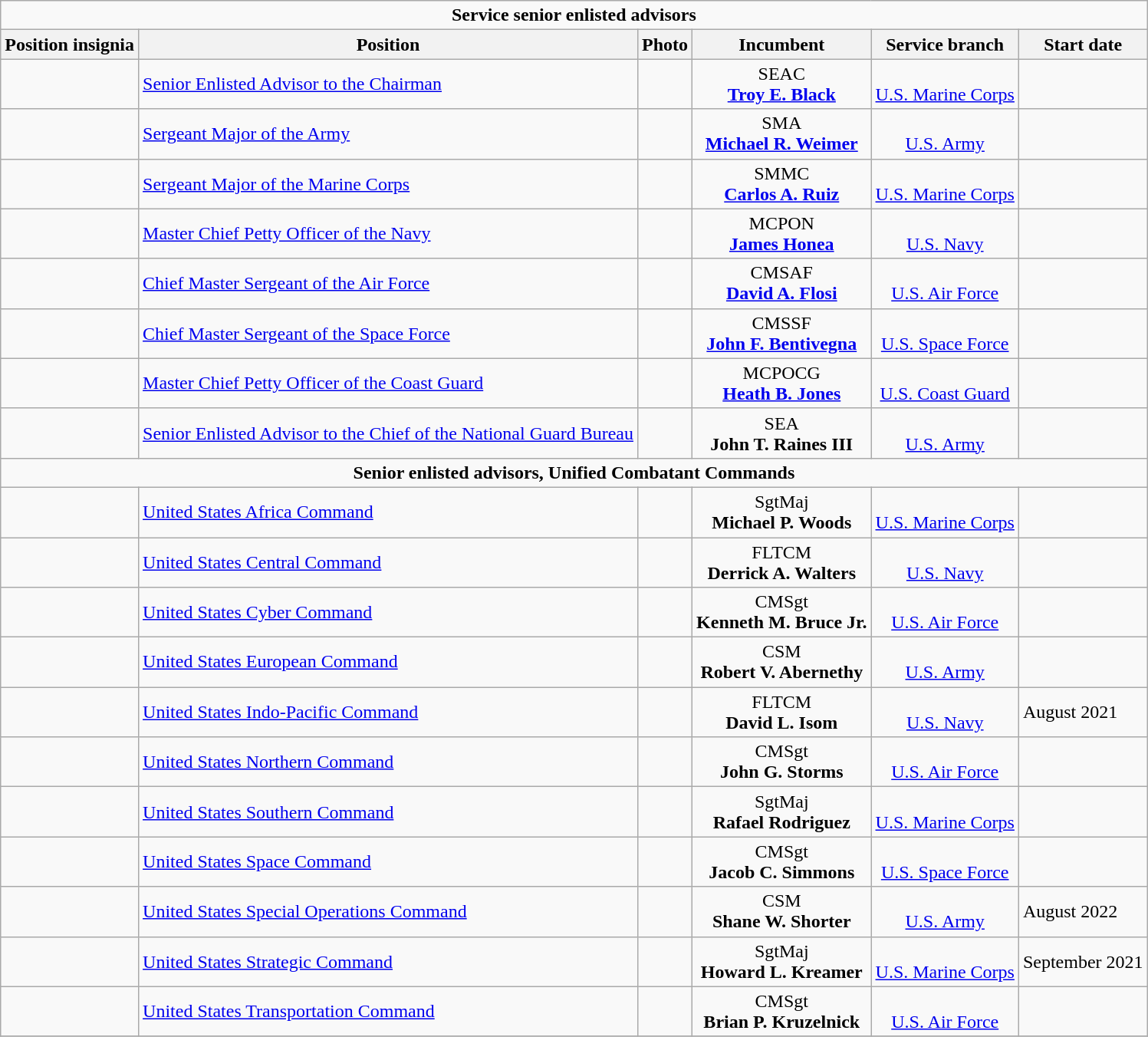<table class=wikitable>
<tr>
<td colspan="6" align ="center"><strong>Service senior enlisted advisors</strong></td>
</tr>
<tr>
<th align="center">Position insignia</th>
<th align="center">Position</th>
<th align="center">Photo</th>
<th align="center">Incumbent</th>
<th align="center">Service branch</th>
<th align="center">Start date</th>
</tr>
<tr>
<td align="center"></td>
<td><a href='#'>Senior Enlisted Advisor to the Chairman</a></td>
<td></td>
<td align="center">SEAC <br><strong><a href='#'>Troy E. Black</a></strong></td>
<td align="center"><br><a href='#'>U.S. Marine Corps</a></td>
<td></td>
</tr>
<tr>
<td align="center"></td>
<td><a href='#'>Sergeant Major of the Army</a></td>
<td></td>
<td align="center">SMA<br><strong><a href='#'>Michael R. Weimer</a></strong></td>
<td align="center"><br><a href='#'>U.S. Army</a></td>
<td></td>
</tr>
<tr>
<td></td>
<td><a href='#'>Sergeant Major of the Marine Corps</a></td>
<td></td>
<td align="center">SMMC<br><strong><a href='#'>Carlos A. Ruiz</a></strong></td>
<td align="center"><br><a href='#'>U.S. Marine Corps</a></td>
<td></td>
</tr>
<tr>
<td align="center"></td>
<td><a href='#'>Master Chief Petty Officer of the Navy</a></td>
<td></td>
<td align="center">MCPON<br><strong><a href='#'>James Honea</a></strong></td>
<td align="center"><br><a href='#'>U.S. Navy</a></td>
<td></td>
</tr>
<tr>
<td align="center"></td>
<td><a href='#'>Chief Master Sergeant of the Air Force</a></td>
<td></td>
<td align="center">CMSAF<br><strong><a href='#'>David A. Flosi</a></strong></td>
<td align="center"><br><a href='#'>U.S. Air Force</a></td>
<td></td>
</tr>
<tr>
<td align="center"></td>
<td><a href='#'>Chief Master Sergeant of the Space Force</a></td>
<td></td>
<td align="center">CMSSF<br><strong><a href='#'>John F. Bentivegna</a></strong></td>
<td align="center"><br><a href='#'>U.S. Space Force</a></td>
<td></td>
</tr>
<tr>
<td align="center"></td>
<td><a href='#'>Master Chief Petty Officer of the Coast Guard</a></td>
<td></td>
<td align="center">MCPOCG<br><strong><a href='#'>Heath B. Jones</a></strong></td>
<td align="center"><br><a href='#'>U.S. Coast Guard</a></td>
<td></td>
</tr>
<tr>
<td align="center"></td>
<td><a href='#'>Senior Enlisted Advisor to the Chief of the National Guard Bureau</a></td>
<td></td>
<td align="center">SEA<br><strong>John T. Raines III</strong></td>
<td align="center"><br><a href='#'>U.S. Army</a></td>
<td></td>
</tr>
<tr>
<td colspan="6" align ="center"><strong>Senior enlisted advisors, Unified Combatant Commands</strong></td>
</tr>
<tr>
<td align="center"></td>
<td><a href='#'>United States Africa Command</a></td>
<td></td>
<td align="center">SgtMaj<br><strong>Michael P. Woods</strong></td>
<td align="center"><br><a href='#'>U.S. Marine Corps</a></td>
<td></td>
</tr>
<tr>
<td align="center"></td>
<td><a href='#'>United States Central Command</a></td>
<td></td>
<td align="center">FLTCM<br><strong>Derrick A. Walters</strong></td>
<td align="center"><br><a href='#'>U.S. Navy</a></td>
<td></td>
</tr>
<tr>
<td align="center"></td>
<td><a href='#'>United States Cyber Command</a></td>
<td></td>
<td align="center">CMSgt<br><strong>Kenneth M. Bruce Jr.</strong></td>
<td align="center"><br><a href='#'>U.S. Air Force</a></td>
<td></td>
</tr>
<tr>
<td align="center"></td>
<td><a href='#'>United States European Command</a></td>
<td></td>
<td align="center">CSM<br><strong>Robert V. Abernethy</strong></td>
<td align="center"><br><a href='#'>U.S. Army</a></td>
<td></td>
</tr>
<tr>
<td align="center"></td>
<td><a href='#'>United States Indo-Pacific Command</a></td>
<td></td>
<td align="center">FLTCM<br><strong>David L. Isom</strong></td>
<td align="center"><br><a href='#'>U.S. Navy</a></td>
<td>August 2021</td>
</tr>
<tr>
<td align="center"></td>
<td><a href='#'>United States Northern Command</a></td>
<td></td>
<td align="center">CMSgt<br><strong>John G. Storms</strong></td>
<td align="center"><br><a href='#'>U.S. Air Force</a></td>
<td></td>
</tr>
<tr>
<td align="center"></td>
<td><a href='#'>United States Southern Command</a></td>
<td></td>
<td align="center">SgtMaj<br><strong>Rafael Rodriguez</strong></td>
<td align="center"><br><a href='#'>U.S. Marine Corps</a></td>
<td></td>
</tr>
<tr>
<td align="center"></td>
<td><a href='#'>United States Space Command</a></td>
<td></td>
<td align="center">CMSgt<br><strong>Jacob C. Simmons</strong></td>
<td align="center"><br><a href='#'>U.S. Space Force</a></td>
<td></td>
</tr>
<tr>
<td align="center"></td>
<td><a href='#'>United States Special Operations Command</a></td>
<td></td>
<td align="center">CSM<br><strong>Shane W. Shorter</strong></td>
<td align="center"><br><a href='#'>U.S. Army</a></td>
<td>August 2022</td>
</tr>
<tr>
<td align="center"></td>
<td><a href='#'>United States Strategic Command</a></td>
<td></td>
<td align="center">SgtMaj<br><strong>Howard L. Kreamer</strong></td>
<td align="center"><br><a href='#'>U.S. Marine Corps</a></td>
<td>September 2021</td>
</tr>
<tr>
<td align="center"></td>
<td><a href='#'>United States Transportation Command</a></td>
<td></td>
<td align="center">CMSgt<br><strong>Brian P. Kruzelnick</strong></td>
<td align="center"><br><a href='#'>U.S. Air Force</a></td>
<td></td>
</tr>
<tr>
</tr>
</table>
